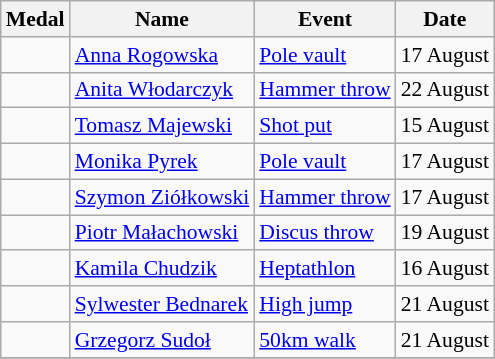<table class="wikitable" style="font-size:90%">
<tr>
<th>Medal</th>
<th>Name</th>
<th>Event</th>
<th>Date</th>
</tr>
<tr>
<td></td>
<td><a href='#'>Anna Rogowska</a></td>
<td><a href='#'>Pole vault</a></td>
<td>17 August</td>
</tr>
<tr>
<td></td>
<td><a href='#'>Anita Włodarczyk</a></td>
<td><a href='#'>Hammer throw</a></td>
<td>22 August</td>
</tr>
<tr>
<td></td>
<td><a href='#'>Tomasz Majewski</a></td>
<td><a href='#'>Shot put</a></td>
<td>15 August</td>
</tr>
<tr>
<td></td>
<td><a href='#'>Monika Pyrek</a></td>
<td><a href='#'>Pole vault</a></td>
<td>17 August</td>
</tr>
<tr>
<td></td>
<td><a href='#'>Szymon Ziółkowski</a></td>
<td><a href='#'>Hammer throw</a></td>
<td>17 August</td>
</tr>
<tr>
<td></td>
<td><a href='#'>Piotr Małachowski</a></td>
<td><a href='#'>Discus throw</a></td>
<td>19 August</td>
</tr>
<tr>
<td></td>
<td><a href='#'>Kamila Chudzik</a></td>
<td><a href='#'>Heptathlon</a></td>
<td>16 August</td>
</tr>
<tr>
<td></td>
<td><a href='#'>Sylwester Bednarek</a></td>
<td><a href='#'>High jump</a></td>
<td>21 August</td>
</tr>
<tr>
<td></td>
<td><a href='#'>Grzegorz Sudoł</a></td>
<td><a href='#'>50km walk</a></td>
<td>21 August</td>
</tr>
<tr>
</tr>
</table>
